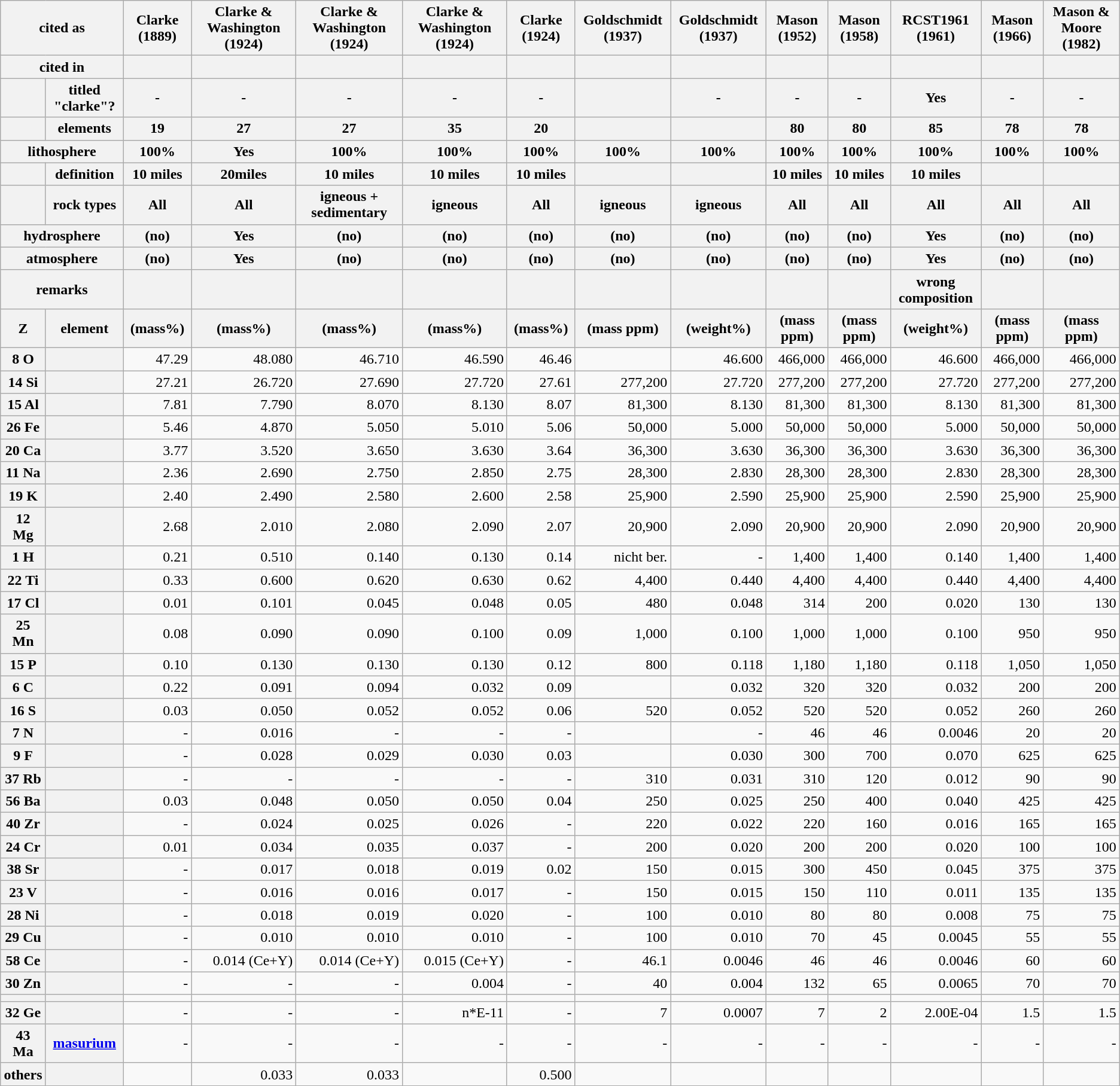<table class="wikitable sortable" style="text-align: right;">
<tr>
<th colspan="2">cited as</th>
<th>Clarke (1889)</th>
<th>Clarke & Washington (1924)</th>
<th>Clarke & Washington (1924)</th>
<th>Clarke & Washington (1924)</th>
<th>Clarke (1924)</th>
<th>Goldschmidt (1937)</th>
<th>Goldschmidt (1937)</th>
<th>Mason (1952)</th>
<th>Mason (1958)</th>
<th>RCST1961 (1961)</th>
<th>Mason (1966)</th>
<th>Mason & Moore (1982)</th>
</tr>
<tr>
<th colspan="2">cited in</th>
<th></th>
<th></th>
<th></th>
<th></th>
<th></th>
<th></th>
<th></th>
<th></th>
<th></th>
<th></th>
<th></th>
<th></th>
</tr>
<tr>
<th></th>
<th>titled "clarke"?</th>
<th>-</th>
<th>-</th>
<th>-</th>
<th>-</th>
<th>-</th>
<th></th>
<th>-</th>
<th>-</th>
<th>-</th>
<th>Yes</th>
<th>-</th>
<th>-</th>
</tr>
<tr>
<th></th>
<th>elements</th>
<th>19</th>
<th>27</th>
<th>27</th>
<th>35</th>
<th>20</th>
<th></th>
<th></th>
<th>80</th>
<th>80</th>
<th>85</th>
<th>78</th>
<th>78</th>
</tr>
<tr>
<th colspan="2">lithosphere</th>
<th>100%</th>
<th>Yes</th>
<th>100%</th>
<th>100%</th>
<th>100%</th>
<th>100%</th>
<th>100%</th>
<th>100%</th>
<th>100%</th>
<th>100%</th>
<th>100%</th>
<th>100%</th>
</tr>
<tr>
<th></th>
<th>definition</th>
<th>10 miles</th>
<th>20miles</th>
<th>10 miles</th>
<th>10 miles</th>
<th>10 miles</th>
<th></th>
<th></th>
<th>10 miles</th>
<th>10 miles</th>
<th>10 miles</th>
<th></th>
<th></th>
</tr>
<tr>
<th></th>
<th>rock types</th>
<th>All</th>
<th>All</th>
<th>igneous + sedimentary</th>
<th>igneous</th>
<th>All</th>
<th>igneous</th>
<th>igneous</th>
<th>All</th>
<th>All</th>
<th>All</th>
<th>All</th>
<th>All</th>
</tr>
<tr>
<th colspan="2">hydrosphere</th>
<th>(no)</th>
<th>Yes</th>
<th>(no)</th>
<th>(no)</th>
<th>(no)</th>
<th>(no)</th>
<th>(no)</th>
<th>(no)</th>
<th>(no)</th>
<th>Yes</th>
<th>(no)</th>
<th>(no)</th>
</tr>
<tr>
<th colspan="2">atmosphere</th>
<th>(no)</th>
<th>Yes</th>
<th>(no)</th>
<th>(no)</th>
<th>(no)</th>
<th>(no)</th>
<th>(no)</th>
<th>(no)</th>
<th>(no)</th>
<th>Yes</th>
<th>(no)</th>
<th>(no)</th>
</tr>
<tr>
<th colspan="2">remarks</th>
<th></th>
<th></th>
<th></th>
<th></th>
<th></th>
<th></th>
<th></th>
<th></th>
<th></th>
<th>wrong composition</th>
<th></th>
<th></th>
</tr>
<tr>
<th>Z</th>
<th>element</th>
<th data-sort-type="number">(mass%)</th>
<th data-sort-type="number">(mass%)</th>
<th data-sort-type="number">(mass%)</th>
<th data-sort-type="number">(mass%)</th>
<th data-sort-type="number">(mass%)</th>
<th data-sort-type="number">(mass ppm)</th>
<th data-sort-type="number">(weight%)</th>
<th data-sort-type="number">(mass ppm)</th>
<th data-sort-type="number">(mass ppm)</th>
<th data-sort-type="number">(weight%)</th>
<th data-sort-type="number">(mass ppm)</th>
<th data-sort-type="number">(mass ppm)</th>
</tr>
<tr>
<th>8 O</th>
<th></th>
<td>47.29</td>
<td>48.080</td>
<td>46.710</td>
<td>46.590</td>
<td>46.46</td>
<td></td>
<td>46.600</td>
<td>466,000</td>
<td>466,000</td>
<td>46.600</td>
<td>466,000</td>
<td>466,000</td>
</tr>
<tr>
<th>14 Si</th>
<th></th>
<td>27.21</td>
<td>26.720</td>
<td>27.690</td>
<td>27.720</td>
<td>27.61</td>
<td>277,200</td>
<td>27.720</td>
<td>277,200</td>
<td>277,200</td>
<td>27.720</td>
<td>277,200</td>
<td>277,200</td>
</tr>
<tr>
<th>15 Al</th>
<th></th>
<td>7.81</td>
<td>7.790</td>
<td>8.070</td>
<td>8.130</td>
<td>8.07</td>
<td>81,300</td>
<td>8.130</td>
<td>81,300</td>
<td>81,300</td>
<td>8.130</td>
<td>81,300</td>
<td>81,300</td>
</tr>
<tr>
<th>26 Fe</th>
<th></th>
<td>5.46</td>
<td>4.870</td>
<td>5.050</td>
<td>5.010</td>
<td>5.06</td>
<td>50,000</td>
<td>5.000</td>
<td>50,000</td>
<td>50,000</td>
<td>5.000</td>
<td>50,000</td>
<td>50,000</td>
</tr>
<tr>
<th>20 Ca</th>
<th></th>
<td>3.77</td>
<td>3.520</td>
<td>3.650</td>
<td>3.630</td>
<td>3.64</td>
<td>36,300</td>
<td>3.630</td>
<td>36,300</td>
<td>36,300</td>
<td>3.630</td>
<td>36,300</td>
<td>36,300</td>
</tr>
<tr>
<th>11 Na</th>
<th></th>
<td>2.36</td>
<td>2.690</td>
<td>2.750</td>
<td>2.850</td>
<td>2.75</td>
<td>28,300</td>
<td>2.830</td>
<td>28,300</td>
<td>28,300</td>
<td>2.830</td>
<td>28,300</td>
<td>28,300</td>
</tr>
<tr>
<th>19 K</th>
<th></th>
<td>2.40</td>
<td>2.490</td>
<td>2.580</td>
<td>2.600</td>
<td>2.58</td>
<td>25,900</td>
<td>2.590</td>
<td>25,900</td>
<td>25,900</td>
<td>2.590</td>
<td>25,900</td>
<td>25,900</td>
</tr>
<tr>
<th>12 Mg</th>
<th></th>
<td>2.68</td>
<td>2.010</td>
<td>2.080</td>
<td>2.090</td>
<td>2.07</td>
<td>20,900</td>
<td>2.090</td>
<td>20,900</td>
<td>20,900</td>
<td>2.090</td>
<td>20,900</td>
<td>20,900</td>
</tr>
<tr>
<th>1 H</th>
<th></th>
<td>0.21</td>
<td>0.510</td>
<td>0.140</td>
<td>0.130</td>
<td>0.14</td>
<td>nicht ber.</td>
<td>-</td>
<td>1,400</td>
<td>1,400</td>
<td>0.140</td>
<td>1,400</td>
<td>1,400</td>
</tr>
<tr>
<th>22 Ti</th>
<th></th>
<td>0.33</td>
<td>0.600</td>
<td>0.620</td>
<td>0.630</td>
<td>0.62</td>
<td>4,400</td>
<td>0.440</td>
<td>4,400</td>
<td>4,400</td>
<td>0.440</td>
<td>4,400</td>
<td>4,400</td>
</tr>
<tr>
<th>17 Cl</th>
<th></th>
<td>0.01</td>
<td>0.101</td>
<td>0.045</td>
<td>0.048</td>
<td>0.05</td>
<td>480</td>
<td>0.048</td>
<td>314</td>
<td>200</td>
<td>0.020</td>
<td>130</td>
<td>130</td>
</tr>
<tr>
<th>25 Mn</th>
<th></th>
<td>0.08</td>
<td>0.090</td>
<td>0.090</td>
<td>0.100</td>
<td>0.09</td>
<td>1,000</td>
<td>0.100</td>
<td>1,000</td>
<td>1,000</td>
<td>0.100</td>
<td>950</td>
<td>950</td>
</tr>
<tr>
<th>15 P</th>
<th></th>
<td>0.10</td>
<td>0.130</td>
<td>0.130</td>
<td>0.130</td>
<td>0.12</td>
<td>800</td>
<td>0.118</td>
<td>1,180</td>
<td>1,180</td>
<td>0.118</td>
<td>1,050</td>
<td>1,050</td>
</tr>
<tr>
<th>6 C</th>
<th></th>
<td>0.22</td>
<td>0.091</td>
<td>0.094</td>
<td>0.032</td>
<td>0.09</td>
<td></td>
<td>0.032</td>
<td>320</td>
<td>320</td>
<td>0.032</td>
<td>200</td>
<td>200</td>
</tr>
<tr>
<th>16 S</th>
<th></th>
<td>0.03</td>
<td>0.050</td>
<td>0.052</td>
<td>0.052</td>
<td>0.06</td>
<td>520</td>
<td>0.052</td>
<td>520</td>
<td>520</td>
<td>0.052</td>
<td>260</td>
<td>260</td>
</tr>
<tr>
<th>7 N</th>
<th></th>
<td>-</td>
<td>0.016</td>
<td>-</td>
<td>-</td>
<td>-</td>
<td></td>
<td>-</td>
<td>46</td>
<td>46</td>
<td>0.0046</td>
<td>20</td>
<td>20</td>
</tr>
<tr>
<th>9 F</th>
<th></th>
<td>-</td>
<td>0.028</td>
<td>0.029</td>
<td>0.030</td>
<td>0.03</td>
<td></td>
<td>0.030</td>
<td>300</td>
<td>700</td>
<td>0.070</td>
<td>625</td>
<td>625</td>
</tr>
<tr>
<th>37 Rb</th>
<th></th>
<td>-</td>
<td>-</td>
<td>-</td>
<td>-</td>
<td>-</td>
<td>310</td>
<td>0.031</td>
<td>310</td>
<td>120</td>
<td>0.012</td>
<td>90</td>
<td>90</td>
</tr>
<tr>
<th>56 Ba</th>
<th></th>
<td>0.03</td>
<td>0.048</td>
<td>0.050</td>
<td>0.050</td>
<td>0.04</td>
<td>250</td>
<td>0.025</td>
<td>250</td>
<td>400</td>
<td>0.040</td>
<td>425</td>
<td>425</td>
</tr>
<tr>
<th>40 Zr</th>
<th></th>
<td>-</td>
<td>0.024</td>
<td>0.025</td>
<td>0.026</td>
<td>-</td>
<td>220</td>
<td>0.022</td>
<td>220</td>
<td>160</td>
<td>0.016</td>
<td>165</td>
<td>165</td>
</tr>
<tr>
<th>24 Cr</th>
<th></th>
<td>0.01</td>
<td>0.034</td>
<td>0.035</td>
<td>0.037</td>
<td>-</td>
<td>200</td>
<td>0.020</td>
<td>200</td>
<td>200</td>
<td>0.020</td>
<td>100</td>
<td>100</td>
</tr>
<tr>
<th>38 Sr</th>
<th></th>
<td>-</td>
<td>0.017</td>
<td>0.018</td>
<td>0.019</td>
<td>0.02</td>
<td>150</td>
<td>0.015</td>
<td>300</td>
<td>450</td>
<td>0.045</td>
<td>375</td>
<td>375</td>
</tr>
<tr>
<th>23 V</th>
<th></th>
<td>-</td>
<td>0.016</td>
<td>0.016</td>
<td>0.017</td>
<td>-</td>
<td>150</td>
<td>0.015</td>
<td>150</td>
<td>110</td>
<td>0.011</td>
<td>135</td>
<td>135</td>
</tr>
<tr>
<th>28 Ni</th>
<th></th>
<td>-</td>
<td>0.018</td>
<td>0.019</td>
<td>0.020</td>
<td>-</td>
<td>100</td>
<td>0.010</td>
<td>80</td>
<td>80</td>
<td>0.008</td>
<td>75</td>
<td>75</td>
</tr>
<tr>
<th>29 Cu</th>
<th></th>
<td>-</td>
<td>0.010</td>
<td>0.010</td>
<td>0.010</td>
<td>-</td>
<td>100</td>
<td>0.010</td>
<td>70</td>
<td>45</td>
<td>0.0045</td>
<td>55</td>
<td>55</td>
</tr>
<tr>
<th>58 Ce</th>
<th></th>
<td>-</td>
<td>0.014 (Ce+Y)</td>
<td>0.014 (Ce+Y)</td>
<td>0.015 (Ce+Y)</td>
<td>-</td>
<td>46.1</td>
<td>0.0046</td>
<td>46</td>
<td>46</td>
<td>0.0046</td>
<td>60</td>
<td>60</td>
</tr>
<tr>
<th>30 Zn</th>
<th></th>
<td>-</td>
<td>-</td>
<td>-</td>
<td>0.004</td>
<td>-</td>
<td>40</td>
<td>0.004</td>
<td>132</td>
<td>65</td>
<td>0.0065</td>
<td>70</td>
<td>70</td>
</tr>
<tr>
<th></th>
<th></th>
<td></td>
<td></td>
<td></td>
<td></td>
<td></td>
<td></td>
<td></td>
<td></td>
<td></td>
<td></td>
<td></td>
<td></td>
</tr>
<tr>
<th>32 Ge</th>
<th></th>
<td>-</td>
<td>-</td>
<td>-</td>
<td>n*E-11</td>
<td>-</td>
<td>7</td>
<td>0.0007</td>
<td>7</td>
<td>2</td>
<td>2.00E-04</td>
<td>1.5</td>
<td>1.5</td>
</tr>
<tr>
<th>43 Ma</th>
<th><a href='#'>masurium</a></th>
<td>-</td>
<td>-</td>
<td>-</td>
<td>-</td>
<td>-</td>
<td>-</td>
<td>-</td>
<td>-</td>
<td>-</td>
<td>-</td>
<td>-</td>
<td>-</td>
</tr>
<tr>
<th>others</th>
<th></th>
<td></td>
<td>0.033</td>
<td>0.033</td>
<td></td>
<td>0.500</td>
<td></td>
<td></td>
<td></td>
<td></td>
<td></td>
<td></td>
<td></td>
</tr>
</table>
